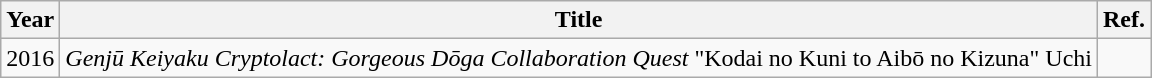<table class="wikitable">
<tr>
<th>Year</th>
<th>Title</th>
<th>Ref.</th>
</tr>
<tr>
<td>2016</td>
<td><em>Genjū Keiyaku Cryptolact: Gorgeous Dōga Collaboration Quest</em> "Kodai no Kuni to Aibō no Kizuna" Uchi</td>
<td></td>
</tr>
</table>
